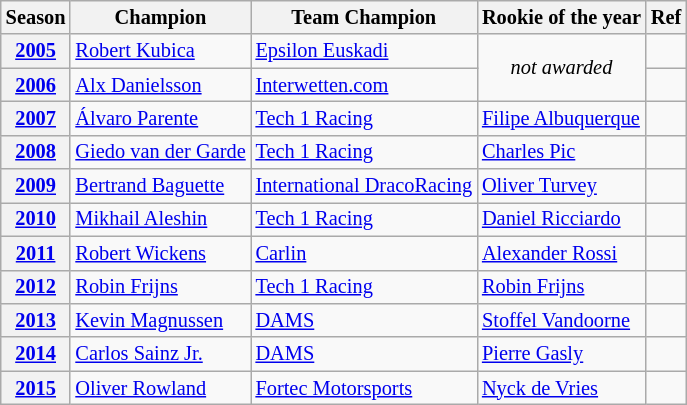<table class="wikitable" style="font-size: 85%">
<tr>
<th>Season</th>
<th>Champion</th>
<th>Team Champion</th>
<th>Rookie of the year</th>
<th>Ref</th>
</tr>
<tr>
<th><a href='#'>2005</a></th>
<td> <a href='#'>Robert Kubica</a></td>
<td> <a href='#'>Epsilon Euskadi</a></td>
<td align=center rowspan=2><em>not awarded</em></td>
<td align=center></td>
</tr>
<tr>
<th><a href='#'>2006</a></th>
<td> <a href='#'>Alx Danielsson</a></td>
<td> <a href='#'>Interwetten.com</a></td>
<td align=center></td>
</tr>
<tr>
<th><a href='#'>2007</a></th>
<td> <a href='#'>Álvaro Parente</a></td>
<td> <a href='#'>Tech 1 Racing</a></td>
<td> <a href='#'>Filipe Albuquerque</a></td>
<td align=center></td>
</tr>
<tr>
<th><a href='#'>2008</a></th>
<td> <a href='#'>Giedo van der Garde</a></td>
<td> <a href='#'>Tech 1 Racing</a></td>
<td> <a href='#'>Charles Pic</a></td>
<td align=center></td>
</tr>
<tr>
<th><a href='#'>2009</a></th>
<td> <a href='#'>Bertrand Baguette</a></td>
<td> <a href='#'>International DracoRacing</a></td>
<td> <a href='#'>Oliver Turvey</a></td>
<td align=center></td>
</tr>
<tr>
<th><a href='#'>2010</a></th>
<td> <a href='#'>Mikhail Aleshin</a></td>
<td> <a href='#'>Tech 1 Racing</a></td>
<td> <a href='#'>Daniel Ricciardo</a></td>
<td align=center></td>
</tr>
<tr>
<th><a href='#'>2011</a></th>
<td> <a href='#'>Robert Wickens</a></td>
<td> <a href='#'>Carlin</a></td>
<td> <a href='#'>Alexander Rossi</a></td>
<td align=center></td>
</tr>
<tr>
<th><a href='#'>2012</a></th>
<td> <a href='#'>Robin Frijns</a></td>
<td> <a href='#'>Tech 1 Racing</a></td>
<td> <a href='#'>Robin Frijns</a></td>
<td align=center></td>
</tr>
<tr>
<th><a href='#'>2013</a></th>
<td> <a href='#'>Kevin Magnussen</a></td>
<td> <a href='#'>DAMS</a></td>
<td> <a href='#'>Stoffel Vandoorne</a></td>
<td align=center></td>
</tr>
<tr>
<th><a href='#'>2014</a></th>
<td> <a href='#'>Carlos Sainz Jr.</a></td>
<td> <a href='#'>DAMS</a></td>
<td> <a href='#'>Pierre Gasly</a></td>
<td align=center></td>
</tr>
<tr>
<th><a href='#'>2015</a></th>
<td> <a href='#'>Oliver Rowland</a></td>
<td> <a href='#'>Fortec Motorsports</a></td>
<td> <a href='#'>Nyck de Vries</a></td>
<td align=center></td>
</tr>
</table>
